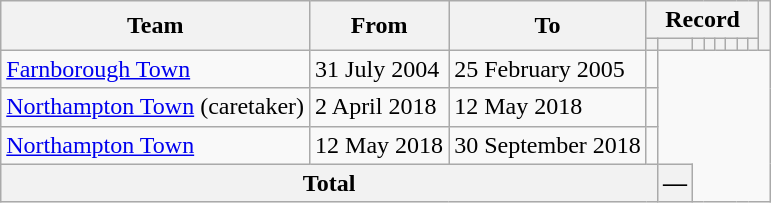<table class="wikitable" style="text-align: center">
<tr>
<th rowspan="2">Team</th>
<th rowspan="2">From</th>
<th rowspan="2">To</th>
<th colspan="8">Record</th>
<th rowspan=2></th>
</tr>
<tr>
<th></th>
<th></th>
<th></th>
<th></th>
<th></th>
<th></th>
<th></th>
<th></th>
</tr>
<tr>
<td align=left><a href='#'>Farnborough Town</a></td>
<td align=left>31 July 2004</td>
<td align=left>25 February 2005<br></td>
<td></td>
</tr>
<tr>
<td align=left><a href='#'>Northampton Town</a> (caretaker)</td>
<td align=left>2 April 2018</td>
<td align=left>12 May 2018<br></td>
<td></td>
</tr>
<tr>
<td align=left><a href='#'>Northampton Town</a></td>
<td align=left>12 May 2018</td>
<td align=left>30 September 2018<br></td>
<td></td>
</tr>
<tr>
<th colspan=4>Total<br></th>
<th>—</th>
</tr>
</table>
